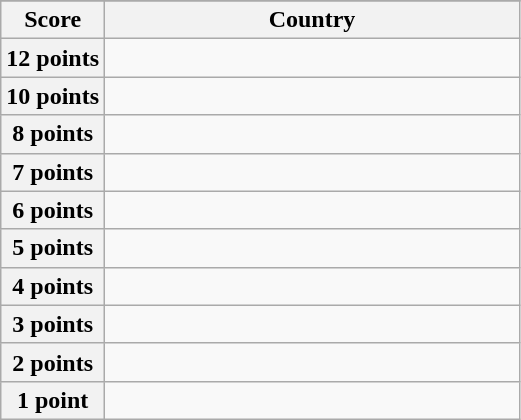<table class="wikitable">
<tr>
</tr>
<tr>
<th scope="col" width="20%">Score</th>
<th scope="col">Country</th>
</tr>
<tr>
<th scope="row">12 points</th>
<td></td>
</tr>
<tr>
<th scope="row">10 points</th>
<td></td>
</tr>
<tr>
<th scope="row">8 points</th>
<td></td>
</tr>
<tr>
<th scope="row">7 points</th>
<td></td>
</tr>
<tr>
<th scope="row">6 points</th>
<td></td>
</tr>
<tr>
<th scope="row">5 points</th>
<td></td>
</tr>
<tr>
<th scope="row">4 points</th>
<td></td>
</tr>
<tr>
<th scope="row">3 points</th>
<td></td>
</tr>
<tr>
<th scope="row">2 points</th>
<td></td>
</tr>
<tr>
<th scope="row">1 point</th>
<td></td>
</tr>
</table>
